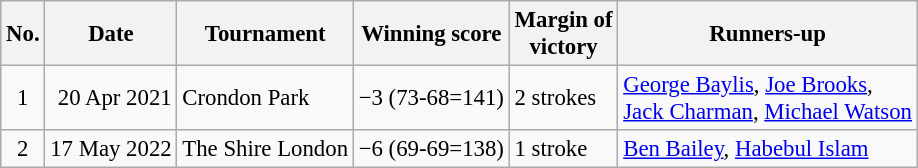<table class="wikitable" style="font-size:95%;">
<tr>
<th>No.</th>
<th>Date</th>
<th>Tournament</th>
<th>Winning score</th>
<th>Margin of<br>victory</th>
<th>Runners-up</th>
</tr>
<tr>
<td align=center>1</td>
<td align=right>20 Apr 2021</td>
<td>Crondon Park</td>
<td>−3 (73-68=141)</td>
<td>2 strokes</td>
<td> <a href='#'>George Baylis</a>,  <a href='#'>Joe Brooks</a>,<br> <a href='#'>Jack Charman</a>,  <a href='#'>Michael Watson</a></td>
</tr>
<tr>
<td align=center>2</td>
<td align=right>17 May 2022</td>
<td>The Shire London</td>
<td>−6 (69-69=138)</td>
<td>1 stroke</td>
<td> <a href='#'>Ben Bailey</a>,  <a href='#'>Habebul Islam</a></td>
</tr>
</table>
